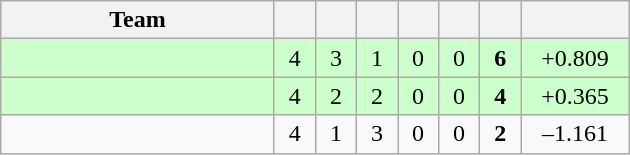<table class="wikitable" style="text-align:center">
<tr>
<th style="width:175px;">Team</th>
<th style="width:20px;"></th>
<th style="width:20px;"></th>
<th style="width:20px;"></th>
<th style="width:20px;"></th>
<th style="width:20px;"></th>
<th style="width:20px;"></th>
<th style="width:65px;"></th>
</tr>
<tr style="background:#cfc">
<td style="text-align:left"></td>
<td>4</td>
<td>3</td>
<td>1</td>
<td>0</td>
<td>0</td>
<td><strong>6</strong></td>
<td>+0.809</td>
</tr>
<tr style="background:#cfc">
<td style="text-align:left"></td>
<td>4</td>
<td>2</td>
<td>2</td>
<td>0</td>
<td>0</td>
<td><strong>4</strong></td>
<td>+0.365</td>
</tr>
<tr>
<td style="text-align:left"></td>
<td>4</td>
<td>1</td>
<td>3</td>
<td>0</td>
<td>0</td>
<td><strong>2</strong></td>
<td>–1.161</td>
</tr>
</table>
